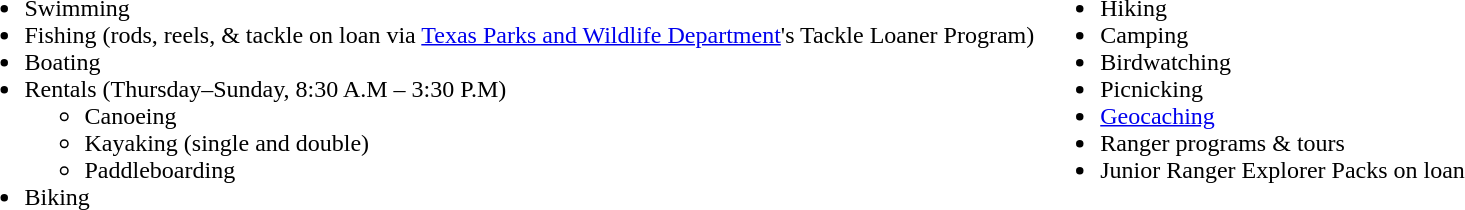<table>
<tr ---- valign="top">
<td><br><ul><li>Swimming</li><li>Fishing (rods, reels, & tackle on loan via <a href='#'>Texas Parks and Wildlife Department</a>'s Tackle Loaner Program)</li><li>Boating</li><li>Rentals (Thursday–Sunday, 8:30 A.M – 3:30 P.M)<ul><li>Canoeing</li><li>Kayaking (single and double)</li><li>Paddleboarding</li></ul></li><li>Biking</li></ul></td>
<td><br><ul><li>Hiking</li><li>Camping</li><li>Birdwatching</li><li>Picnicking</li><li><a href='#'>Geocaching</a></li><li>Ranger programs & tours</li><li>Junior Ranger Explorer Packs on loan</li></ul></td>
<td></td>
</tr>
</table>
